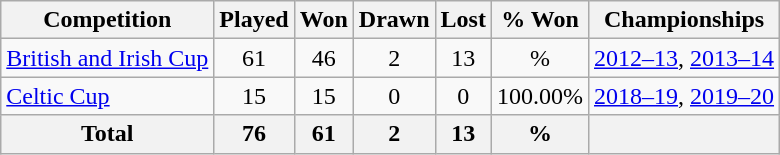<table class = "wikitable sortable" style="text-align:center">
<tr>
<th>Competition</th>
<th>Played</th>
<th>Won</th>
<th>Drawn</th>
<th>Lost</th>
<th>% Won</th>
<th>Championships</th>
</tr>
<tr>
<td style="text-align:left;"><a href='#'>British and Irish Cup</a></td>
<td>61</td>
<td>46</td>
<td>2</td>
<td>13</td>
<td>%</td>
<td><a href='#'>2012–13</a>, <a href='#'>2013–14</a></td>
</tr>
<tr>
<td style="text-align:left;"><a href='#'>Celtic Cup</a></td>
<td>15</td>
<td>15</td>
<td>0</td>
<td>0</td>
<td>100.00%</td>
<td><a href='#'>2018–19</a>, <a href='#'>2019–20</a></td>
</tr>
<tr class="sortbottom">
<th>Total</th>
<th>76</th>
<th>61</th>
<th>2</th>
<th>13</th>
<th>%</th>
<th></th>
</tr>
</table>
